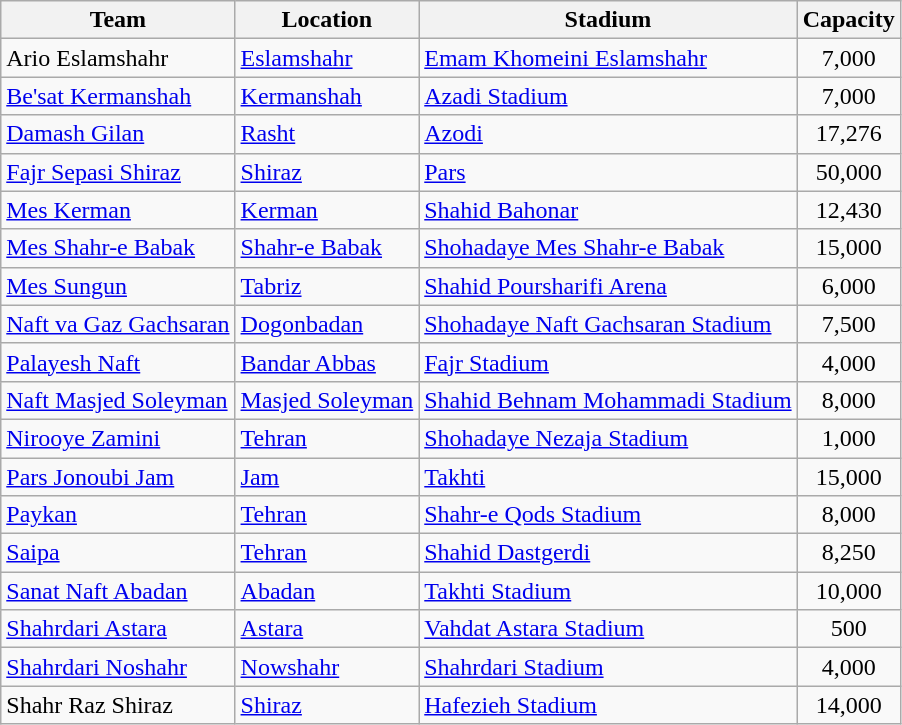<table class="wikitable sortable">
<tr>
<th>Team</th>
<th>Location</th>
<th>Stadium</th>
<th>Capacity</th>
</tr>
<tr>
<td>Ario Eslamshahr</td>
<td><a href='#'>Eslamshahr</a></td>
<td><a href='#'>Emam Khomeini Eslamshahr</a></td>
<td style="text-align:center">7,000</td>
</tr>
<tr>
<td><a href='#'>Be'sat Kermanshah</a></td>
<td><a href='#'>Kermanshah</a></td>
<td><a href='#'>Azadi Stadium</a></td>
<td style="text-align:center">7,000</td>
</tr>
<tr>
<td><a href='#'>Damash Gilan</a></td>
<td><a href='#'>Rasht</a></td>
<td><a href='#'>Azodi</a></td>
<td style="text-align:center">17,276</td>
</tr>
<tr>
<td><a href='#'>Fajr Sepasi Shiraz</a></td>
<td><a href='#'>Shiraz</a></td>
<td><a href='#'>Pars</a></td>
<td style="text-align:center">50,000</td>
</tr>
<tr>
<td><a href='#'>Mes Kerman</a></td>
<td><a href='#'>Kerman</a></td>
<td><a href='#'>Shahid Bahonar</a></td>
<td style="text-align:center">12,430</td>
</tr>
<tr>
<td><a href='#'>Mes Shahr-e Babak</a></td>
<td><a href='#'>Shahr-e Babak</a></td>
<td><a href='#'>Shohadaye Mes Shahr-e Babak</a></td>
<td style="text-align:center">15,000</td>
</tr>
<tr>
<td><a href='#'>Mes Sungun</a></td>
<td><a href='#'>Tabriz</a></td>
<td><a href='#'>Shahid Poursharifi Arena</a></td>
<td style="text-align:center">6,000</td>
</tr>
<tr>
<td><a href='#'>Naft va Gaz Gachsaran</a></td>
<td><a href='#'>Dogonbadan</a></td>
<td><a href='#'>Shohadaye Naft Gachsaran Stadium</a></td>
<td style="text-align:center">7,500</td>
</tr>
<tr>
<td><a href='#'>Palayesh Naft</a></td>
<td><a href='#'>Bandar Abbas</a></td>
<td><a href='#'>Fajr Stadium</a></td>
<td style="text-align:center">4,000</td>
</tr>
<tr>
<td><a href='#'>Naft Masjed Soleyman</a></td>
<td><a href='#'>Masjed Soleyman</a></td>
<td><a href='#'>Shahid Behnam Mohammadi Stadium</a></td>
<td style="text-align:center">8,000</td>
</tr>
<tr>
<td><a href='#'>Nirooye Zamini</a></td>
<td><a href='#'>Tehran</a></td>
<td><a href='#'>Shohadaye Nezaja Stadium</a></td>
<td style="text-align:center">1,000</td>
</tr>
<tr>
<td><a href='#'>Pars Jonoubi Jam</a></td>
<td><a href='#'>Jam</a></td>
<td><a href='#'>Takhti</a></td>
<td style="text-align:center">15,000</td>
</tr>
<tr>
<td><a href='#'>Paykan</a></td>
<td><a href='#'>Tehran</a></td>
<td><a href='#'>Shahr-e Qods Stadium</a></td>
<td style="text-align:center">8,000</td>
</tr>
<tr>
<td><a href='#'>Saipa</a></td>
<td><a href='#'>Tehran</a></td>
<td><a href='#'>Shahid Dastgerdi</a></td>
<td style="text-align:center">8,250</td>
</tr>
<tr>
<td><a href='#'>Sanat Naft Abadan</a></td>
<td><a href='#'>Abadan</a></td>
<td><a href='#'>Takhti Stadium</a></td>
<td style="text-align:center">10,000</td>
</tr>
<tr>
<td><a href='#'>Shahrdari Astara</a></td>
<td><a href='#'>Astara</a></td>
<td><a href='#'>Vahdat Astara Stadium</a></td>
<td style="text-align:center">500</td>
</tr>
<tr>
<td><a href='#'>Shahrdari Noshahr</a></td>
<td><a href='#'>Nowshahr</a></td>
<td><a href='#'>Shahrdari Stadium</a></td>
<td style="text-align:center">4,000</td>
</tr>
<tr>
<td>Shahr Raz Shiraz</td>
<td><a href='#'>Shiraz</a></td>
<td><a href='#'>Hafezieh Stadium</a></td>
<td style="text-align:center">14,000</td>
</tr>
</table>
